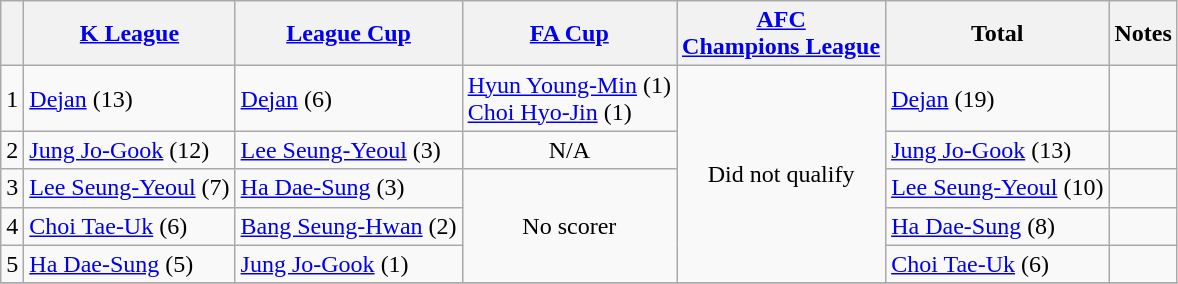<table class="wikitable" style="text-align:center">
<tr>
<th></th>
<th><a href='#'>K League</a></th>
<th><a href='#'>League Cup</a></th>
<th><a href='#'>FA Cup</a></th>
<th><a href='#'>AFC<br>Champions League</a></th>
<th>Total</th>
<th>Notes</th>
</tr>
<tr>
<td>1</td>
<td align=left> <a href='#'>Dejan</a> (13)</td>
<td align=left> <a href='#'>Dejan</a> (6)</td>
<td align=left> <a href='#'>Hyun Young-Min</a> (1) <br>  <a href='#'>Choi Hyo-Jin</a> (1)</td>
<td rowspan="5">Did not qualify</td>
<td align=left> <a href='#'>Dejan</a> (19)</td>
<td></td>
</tr>
<tr>
<td>2</td>
<td align=left> <a href='#'>Jung Jo-Gook</a> (12)</td>
<td align=left> <a href='#'>Lee Seung-Yeoul</a> (3)</td>
<td>N/A</td>
<td align=left> <a href='#'>Jung Jo-Gook</a> (13)</td>
<td></td>
</tr>
<tr>
<td>3</td>
<td align=left> <a href='#'>Lee Seung-Yeoul</a> (7)</td>
<td align=left> <a href='#'>Ha Dae-Sung</a> (3)</td>
<td rowspan="3">No scorer</td>
<td align=left> <a href='#'>Lee Seung-Yeoul</a> (10)</td>
<td></td>
</tr>
<tr>
<td>4</td>
<td align=left> <a href='#'>Choi Tae-Uk</a> (6)</td>
<td align=left> <a href='#'>Bang Seung-Hwan</a> (2)</td>
<td align=left> <a href='#'>Ha Dae-Sung</a> (8)</td>
<td></td>
</tr>
<tr>
<td>5</td>
<td align=left> <a href='#'>Ha Dae-Sung</a> (5)</td>
<td align=left> <a href='#'>Jung Jo-Gook</a> (1)</td>
<td align=left> <a href='#'>Choi Tae-Uk</a> (6)</td>
<td></td>
</tr>
<tr>
</tr>
</table>
